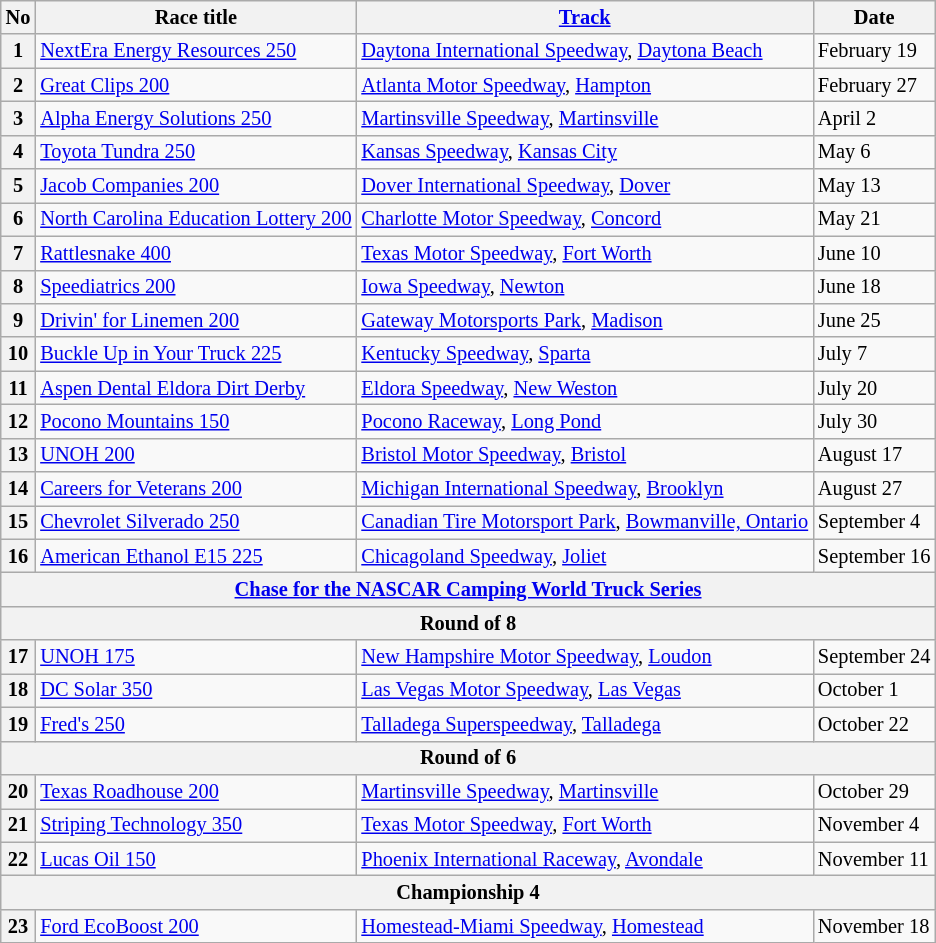<table class="wikitable" style="font-size:85%;">
<tr>
<th>No</th>
<th>Race title</th>
<th><a href='#'>Track</a></th>
<th>Date</th>
</tr>
<tr>
<th>1</th>
<td><a href='#'>NextEra Energy Resources 250</a></td>
<td><a href='#'>Daytona International Speedway</a>, <a href='#'>Daytona Beach</a></td>
<td>February 19</td>
</tr>
<tr>
<th>2</th>
<td><a href='#'>Great Clips 200</a></td>
<td><a href='#'>Atlanta Motor Speedway</a>, <a href='#'>Hampton</a></td>
<td>February 27</td>
</tr>
<tr>
<th>3</th>
<td><a href='#'>Alpha Energy Solutions 250</a></td>
<td><a href='#'>Martinsville Speedway</a>, <a href='#'>Martinsville</a></td>
<td>April 2</td>
</tr>
<tr>
<th>4</th>
<td><a href='#'>Toyota Tundra 250</a></td>
<td><a href='#'>Kansas Speedway</a>, <a href='#'>Kansas City</a></td>
<td>May 6</td>
</tr>
<tr>
<th>5</th>
<td><a href='#'>Jacob Companies 200</a></td>
<td><a href='#'>Dover International Speedway</a>, <a href='#'>Dover</a></td>
<td>May 13</td>
</tr>
<tr>
<th>6</th>
<td><a href='#'>North Carolina Education Lottery 200</a></td>
<td><a href='#'>Charlotte Motor Speedway</a>, <a href='#'>Concord</a></td>
<td>May 21</td>
</tr>
<tr>
<th>7</th>
<td><a href='#'>Rattlesnake 400</a></td>
<td><a href='#'>Texas Motor Speedway</a>, <a href='#'>Fort Worth</a></td>
<td>June 10</td>
</tr>
<tr>
<th>8</th>
<td><a href='#'>Speediatrics 200</a></td>
<td><a href='#'>Iowa Speedway</a>, <a href='#'>Newton</a></td>
<td>June 18</td>
</tr>
<tr>
<th>9</th>
<td><a href='#'>Drivin' for Linemen 200</a></td>
<td><a href='#'>Gateway Motorsports Park</a>, <a href='#'>Madison</a></td>
<td>June 25</td>
</tr>
<tr>
<th>10</th>
<td><a href='#'>Buckle Up in Your Truck 225</a></td>
<td><a href='#'>Kentucky Speedway</a>, <a href='#'>Sparta</a></td>
<td>July 7</td>
</tr>
<tr>
<th>11</th>
<td><a href='#'>Aspen Dental Eldora Dirt Derby</a></td>
<td><a href='#'>Eldora Speedway</a>, <a href='#'>New Weston</a></td>
<td>July 20</td>
</tr>
<tr>
<th>12</th>
<td><a href='#'>Pocono Mountains 150</a></td>
<td><a href='#'>Pocono Raceway</a>, <a href='#'>Long Pond</a></td>
<td>July 30</td>
</tr>
<tr>
<th>13</th>
<td><a href='#'>UNOH 200</a></td>
<td><a href='#'>Bristol Motor Speedway</a>, <a href='#'>Bristol</a></td>
<td>August 17</td>
</tr>
<tr>
<th>14</th>
<td><a href='#'>Careers for Veterans 200</a></td>
<td><a href='#'>Michigan International Speedway</a>, <a href='#'>Brooklyn</a></td>
<td>August 27</td>
</tr>
<tr>
<th>15</th>
<td><a href='#'>Chevrolet Silverado 250</a></td>
<td><a href='#'>Canadian Tire Motorsport Park</a>, <a href='#'>Bowmanville, Ontario</a></td>
<td>September 4</td>
</tr>
<tr>
<th>16</th>
<td><a href='#'>American Ethanol E15 225</a></td>
<td><a href='#'>Chicagoland Speedway</a>, <a href='#'>Joliet</a></td>
<td>September 16</td>
</tr>
<tr>
<th colspan="5"><a href='#'>Chase for the NASCAR Camping World Truck Series</a></th>
</tr>
<tr>
<th colspan="5">Round of 8</th>
</tr>
<tr>
<th>17</th>
<td><a href='#'>UNOH 175</a></td>
<td><a href='#'>New Hampshire Motor Speedway</a>, <a href='#'>Loudon</a></td>
<td>September 24</td>
</tr>
<tr>
<th>18</th>
<td><a href='#'>DC Solar 350</a></td>
<td><a href='#'>Las Vegas Motor Speedway</a>, <a href='#'>Las Vegas</a></td>
<td>October 1</td>
</tr>
<tr>
<th>19</th>
<td><a href='#'>Fred's 250</a></td>
<td><a href='#'>Talladega Superspeedway</a>, <a href='#'>Talladega</a></td>
<td>October 22</td>
</tr>
<tr>
<th colspan="5">Round of 6</th>
</tr>
<tr>
<th>20</th>
<td><a href='#'>Texas Roadhouse 200</a></td>
<td><a href='#'>Martinsville Speedway</a>, <a href='#'>Martinsville</a></td>
<td>October 29</td>
</tr>
<tr>
<th>21</th>
<td><a href='#'>Striping Technology 350</a></td>
<td><a href='#'>Texas Motor Speedway</a>, <a href='#'>Fort Worth</a></td>
<td>November 4</td>
</tr>
<tr>
<th>22</th>
<td><a href='#'>Lucas Oil 150</a></td>
<td><a href='#'>Phoenix International Raceway</a>, <a href='#'>Avondale</a></td>
<td>November 11</td>
</tr>
<tr>
<th colspan="5">Championship 4</th>
</tr>
<tr>
<th>23</th>
<td><a href='#'>Ford EcoBoost 200</a></td>
<td><a href='#'>Homestead-Miami Speedway</a>, <a href='#'>Homestead</a></td>
<td>November 18</td>
</tr>
</table>
